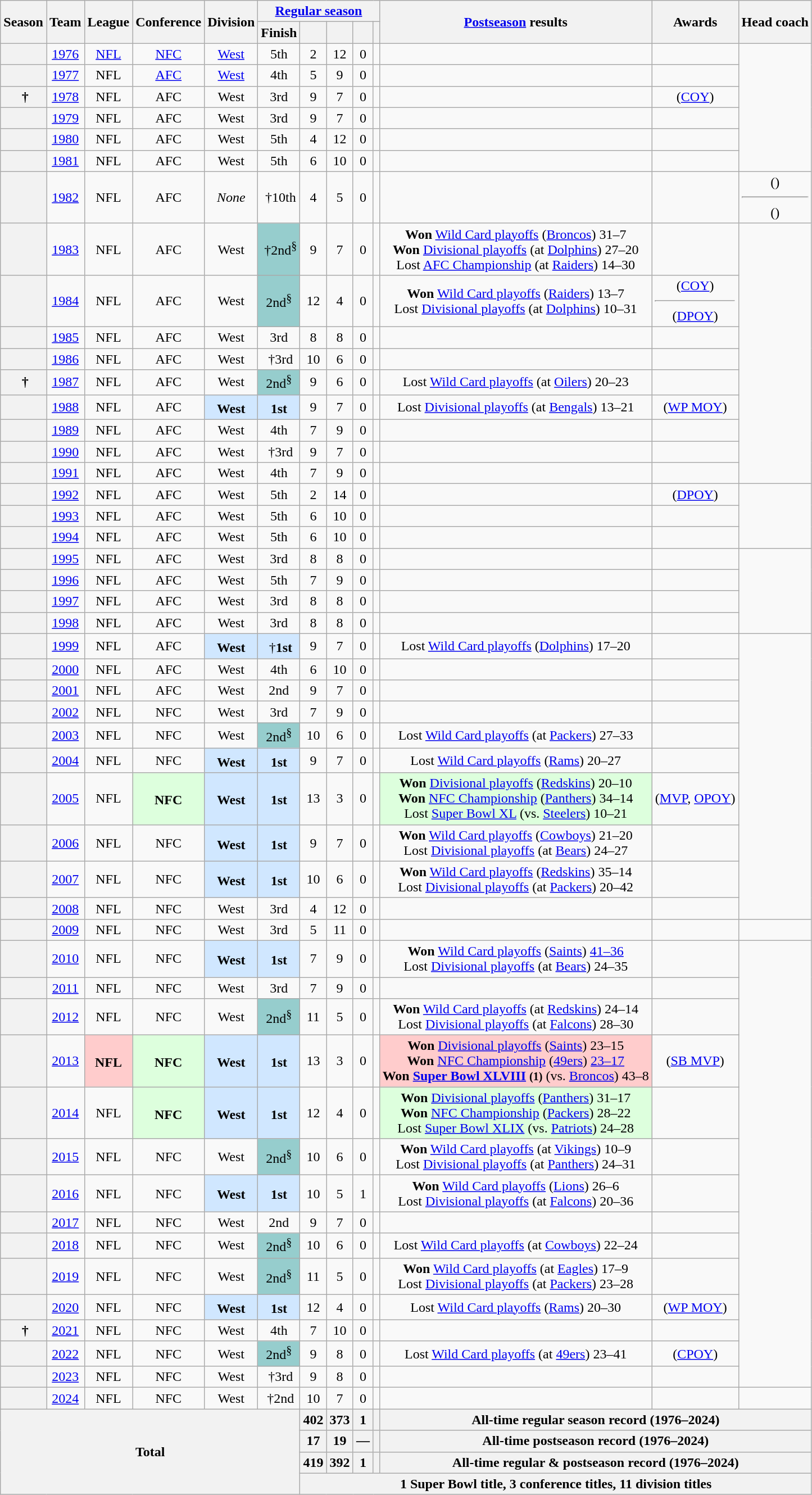<table class="wikitable sortable" style="text-align:center">
<tr>
<th scope="col" rowspan="2">Season</th>
<th scope="col" rowspan="2">Team</th>
<th scope="col" rowspan="2">League</th>
<th scope="col" rowspan="2">Conference</th>
<th scope="col" rowspan="2">Division</th>
<th scope="colgroup" colspan="5"><a href='#'>Regular season</a></th>
<th scope="col" rowspan="2" class="unsortable"><a href='#'>Postseason</a> results</th>
<th scope="col" rowspan="2" class="unsortable">Awards</th>
<th scope="col" rowspan="2" class="unsortable">Head coach</th>
</tr>
<tr>
<th scope="col" rowspan="1">Finish</th>
<th scope="col" rowspan="1"></th>
<th scope="col" rowspan="1"></th>
<th scope="col" rowspan="1" width=2.5%></th>
<th scope="col" rowspan="1"></th>
</tr>
<tr>
<th scope="row"></th>
<td><a href='#'>1976</a></td>
<td><a href='#'>NFL</a></td>
<td><a href='#'>NFC</a></td>
<td><a href='#'>West</a></td>
<td>5th</td>
<td>2</td>
<td>12</td>
<td>0</td>
<td></td>
<td></td>
<td></td>
<td rowspan="6"></td>
</tr>
<tr>
<th scope="row"></th>
<td><a href='#'>1977</a></td>
<td>NFL</td>
<td><a href='#'>AFC</a></td>
<td><a href='#'>West</a></td>
<td>4th</td>
<td>5</td>
<td>9</td>
<td>0</td>
<td></td>
<td></td>
<td></td>
</tr>
<tr>
<th scope="row"><span> †</span></th>
<td><a href='#'>1978</a></td>
<td>NFL</td>
<td>AFC</td>
<td>West</td>
<td>3rd</td>
<td>9</td>
<td>7</td>
<td>0</td>
<td></td>
<td></td>
<td> (<a href='#'>COY</a>)</td>
</tr>
<tr>
<th scope="row"></th>
<td><a href='#'>1979</a></td>
<td>NFL</td>
<td>AFC</td>
<td>West</td>
<td>3rd</td>
<td>9</td>
<td>7</td>
<td>0</td>
<td></td>
<td></td>
<td></td>
</tr>
<tr>
<th scope="row"></th>
<td><a href='#'>1980</a></td>
<td>NFL</td>
<td>AFC</td>
<td>West</td>
<td>5th</td>
<td>4</td>
<td>12</td>
<td>0</td>
<td></td>
<td></td>
<td></td>
</tr>
<tr>
<th scope="row"></th>
<td><a href='#'>1981</a></td>
<td>NFL</td>
<td>AFC</td>
<td>West</td>
<td>5th</td>
<td>6</td>
<td>10</td>
<td>0</td>
<td></td>
<td></td>
<td></td>
</tr>
<tr>
<th scope="row"></th>
<td><a href='#'>1982</a></td>
<td>NFL</td>
<td>AFC</td>
<td><em>None</em></td>
<td><span> †</span>10th</td>
<td>4</td>
<td>5</td>
<td>0</td>
<td></td>
<td></td>
<td></td>
<td> ()<hr> ()</td>
</tr>
<tr>
<th scope="row"></th>
<td><a href='#'>1983</a></td>
<td>NFL</td>
<td>AFC</td>
<td>West</td>
<td style="background-color:#96cdcd"><span> †</span>2nd<sup>§</sup></td>
<td>9</td>
<td>7</td>
<td>0</td>
<td></td>
<td><strong>Won</strong> <a href='#'>Wild Card playoffs</a> (<a href='#'>Broncos</a>) 31–7<br><strong>Won</strong> <a href='#'>Divisional playoffs</a> (at <a href='#'>Dolphins</a>) 27–20<br>Lost <a href='#'>AFC Championship</a> (at <a href='#'>Raiders</a>) 14–30</td>
<td></td>
<td rowspan="9"></td>
</tr>
<tr>
<th scope="row"></th>
<td><a href='#'>1984</a></td>
<td>NFL</td>
<td>AFC</td>
<td>West</td>
<td style="background-color:#96cdcd">2nd<sup>§</sup></td>
<td>12</td>
<td>4</td>
<td>0</td>
<td></td>
<td><strong>Won</strong> <a href='#'>Wild Card playoffs</a> (<a href='#'>Raiders</a>) 13–7<br>Lost <a href='#'>Divisional playoffs</a> (at <a href='#'>Dolphins</a>) 10–31</td>
<td> (<a href='#'>COY</a>)<hr> (<a href='#'>DPOY</a>)</td>
</tr>
<tr>
<th scope="row"></th>
<td><a href='#'>1985</a></td>
<td>NFL</td>
<td>AFC</td>
<td>West</td>
<td>3rd</td>
<td>8</td>
<td>8</td>
<td>0</td>
<td></td>
<td></td>
<td></td>
</tr>
<tr>
<th scope="row"></th>
<td><a href='#'>1986</a></td>
<td>NFL</td>
<td>AFC</td>
<td>West</td>
<td><span> †</span>3rd</td>
<td>10</td>
<td>6</td>
<td>0</td>
<td></td>
<td></td>
<td></td>
</tr>
<tr>
<th scope="row"><span> †</span></th>
<td><a href='#'>1987</a></td>
<td>NFL</td>
<td>AFC</td>
<td>West</td>
<td style="background-color:#96cdcd">2nd<sup>§</sup></td>
<td>9</td>
<td>6</td>
<td>0</td>
<td></td>
<td>Lost <a href='#'>Wild Card playoffs</a> (at <a href='#'>Oilers</a>) 20–23 </td>
<td></td>
</tr>
<tr>
<th scope="row"></th>
<td><a href='#'>1988</a></td>
<td>NFL</td>
<td>AFC</td>
<td style="background-color:#d0e7ff"><strong>West</strong><sup></sup></td>
<td style="background-color:#d0e7ff"><strong>1st</strong><sup></sup></td>
<td>9</td>
<td>7</td>
<td>0</td>
<td></td>
<td>Lost <a href='#'>Divisional playoffs</a> (at <a href='#'>Bengals</a>) 13–21</td>
<td> (<a href='#'>WP MOY</a>)</td>
</tr>
<tr>
<th scope="row"></th>
<td><a href='#'>1989</a></td>
<td>NFL</td>
<td>AFC</td>
<td>West</td>
<td>4th</td>
<td>7</td>
<td>9</td>
<td>0</td>
<td></td>
<td></td>
<td></td>
</tr>
<tr>
<th scope="row"></th>
<td><a href='#'>1990</a></td>
<td>NFL</td>
<td>AFC</td>
<td>West</td>
<td><span> †</span>3rd</td>
<td>9</td>
<td>7</td>
<td>0</td>
<td></td>
<td></td>
<td></td>
</tr>
<tr>
<th scope="row"></th>
<td><a href='#'>1991</a></td>
<td>NFL</td>
<td>AFC</td>
<td>West</td>
<td>4th</td>
<td>7</td>
<td>9</td>
<td>0</td>
<td></td>
<td></td>
<td></td>
</tr>
<tr>
<th scope="row"></th>
<td><a href='#'>1992</a></td>
<td>NFL</td>
<td>AFC</td>
<td>West</td>
<td>5th</td>
<td>2</td>
<td>14</td>
<td>0</td>
<td></td>
<td></td>
<td> (<a href='#'>DPOY</a>)</td>
<td rowspan="3"></td>
</tr>
<tr>
<th scope="row"></th>
<td><a href='#'>1993</a></td>
<td>NFL</td>
<td>AFC</td>
<td>West</td>
<td>5th</td>
<td>6</td>
<td>10</td>
<td>0</td>
<td></td>
<td></td>
<td></td>
</tr>
<tr>
<th scope="row"></th>
<td><a href='#'>1994</a></td>
<td>NFL</td>
<td>AFC</td>
<td>West</td>
<td>5th</td>
<td>6</td>
<td>10</td>
<td>0</td>
<td></td>
<td></td>
<td></td>
</tr>
<tr>
<th scope="row"></th>
<td><a href='#'>1995</a></td>
<td>NFL</td>
<td>AFC</td>
<td>West</td>
<td>3rd</td>
<td>8</td>
<td>8</td>
<td>0</td>
<td></td>
<td></td>
<td></td>
<td rowspan="4"></td>
</tr>
<tr>
<th scope="row"></th>
<td><a href='#'>1996</a></td>
<td>NFL</td>
<td>AFC</td>
<td>West</td>
<td>5th</td>
<td>7</td>
<td>9</td>
<td>0</td>
<td></td>
<td></td>
<td></td>
</tr>
<tr>
<th scope="row"></th>
<td><a href='#'>1997</a></td>
<td>NFL</td>
<td>AFC</td>
<td>West</td>
<td>3rd</td>
<td>8</td>
<td>8</td>
<td>0</td>
<td></td>
<td></td>
<td></td>
</tr>
<tr>
<th scope="row"></th>
<td><a href='#'>1998</a></td>
<td>NFL</td>
<td>AFC</td>
<td>West</td>
<td>3rd</td>
<td>8</td>
<td>8</td>
<td>0</td>
<td></td>
<td></td>
<td></td>
</tr>
<tr>
<th scope="row"></th>
<td><a href='#'>1999</a></td>
<td>NFL</td>
<td>AFC</td>
<td style="background-color:#d0e7ff"><strong>West</strong><sup></sup></td>
<td style="background-color:#d0e7ff"><span> †</span><strong>1st</strong><sup></sup></td>
<td>9</td>
<td>7</td>
<td>0</td>
<td></td>
<td>Lost <a href='#'>Wild Card playoffs</a> (<a href='#'>Dolphins</a>) 17–20</td>
<td></td>
<td rowspan="10"></td>
</tr>
<tr>
<th scope="row"></th>
<td><a href='#'>2000</a></td>
<td>NFL</td>
<td>AFC</td>
<td>West</td>
<td>4th</td>
<td>6</td>
<td>10</td>
<td>0</td>
<td></td>
<td></td>
<td></td>
</tr>
<tr>
<th scope="row"></th>
<td><a href='#'>2001</a></td>
<td>NFL</td>
<td>AFC</td>
<td>West</td>
<td>2nd</td>
<td>9</td>
<td>7</td>
<td>0</td>
<td></td>
<td></td>
<td></td>
</tr>
<tr>
<th scope="row"></th>
<td><a href='#'>2002</a></td>
<td>NFL</td>
<td>NFC</td>
<td>West</td>
<td>3rd</td>
<td>7</td>
<td>9</td>
<td>0</td>
<td></td>
<td></td>
<td></td>
</tr>
<tr>
<th scope="row"></th>
<td><a href='#'>2003</a></td>
<td>NFL</td>
<td>NFC</td>
<td>West</td>
<td style="background-color:#96cdcd">2nd<sup>§</sup></td>
<td>10</td>
<td>6</td>
<td>0</td>
<td></td>
<td>Lost <a href='#'>Wild Card playoffs</a> (at <a href='#'>Packers</a>) 27–33 </td>
<td></td>
</tr>
<tr>
<th scope="row"></th>
<td><a href='#'>2004</a></td>
<td>NFL</td>
<td>NFC</td>
<td style="background-color:#d0e7ff"><strong>West</strong><sup></sup></td>
<td style="background-color:#d0e7ff"><strong>1st</strong><sup></sup></td>
<td>9</td>
<td>7</td>
<td>0</td>
<td></td>
<td>Lost <a href='#'>Wild Card playoffs</a> (<a href='#'>Rams</a>) 20–27</td>
<td></td>
</tr>
<tr>
<th scope="row"></th>
<td><a href='#'>2005</a></td>
<td>NFL</td>
<td style="background-color:#ddffdd"><strong>NFC</strong><sup></sup></td>
<td style="background-color:#d0e7ff"><strong>West</strong><sup></sup></td>
<td style="background-color:#d0e7ff"><strong>1st</strong><sup></sup></td>
<td>13</td>
<td>3</td>
<td>0</td>
<td></td>
<td style="background-color:#ddffdd"><strong>Won</strong> <a href='#'>Divisional playoffs</a> (<a href='#'>Redskins</a>) 20–10<br><strong>Won</strong> <a href='#'>NFC Championship</a> (<a href='#'>Panthers</a>) 34–14<br>Lost <a href='#'>Super Bowl XL</a> (vs. <a href='#'>Steelers</a>) 10–21</td>
<td> (<a href='#'>MVP</a>, <a href='#'>OPOY</a>)</td>
</tr>
<tr>
<th scope="row"></th>
<td><a href='#'>2006</a></td>
<td>NFL</td>
<td>NFC</td>
<td style="background-color:#d0e7ff"><strong>West</strong><sup></sup></td>
<td style="background-color:#d0e7ff"><strong>1st</strong><sup></sup></td>
<td>9</td>
<td>7</td>
<td>0</td>
<td></td>
<td><strong>Won</strong> <a href='#'>Wild Card playoffs</a> (<a href='#'>Cowboys</a>) 21–20<br>Lost <a href='#'>Divisional playoffs</a> (at <a href='#'>Bears</a>) 24–27 </td>
<td></td>
</tr>
<tr>
<th scope="row"></th>
<td><a href='#'>2007</a></td>
<td>NFL</td>
<td>NFC</td>
<td style="background-color:#d0e7ff"><strong>West</strong><sup></sup></td>
<td style="background-color:#d0e7ff"><strong>1st</strong><sup></sup></td>
<td>10</td>
<td>6</td>
<td>0</td>
<td></td>
<td><strong>Won</strong> <a href='#'>Wild Card playoffs</a> (<a href='#'>Redskins</a>) 35–14<br>Lost <a href='#'>Divisional playoffs</a> (at <a href='#'>Packers</a>) 20–42</td>
<td></td>
</tr>
<tr>
<th scope="row"></th>
<td><a href='#'>2008</a></td>
<td>NFL</td>
<td>NFC</td>
<td>West</td>
<td>3rd</td>
<td>4</td>
<td>12</td>
<td>0</td>
<td></td>
<td></td>
<td></td>
</tr>
<tr>
<th scope="row"></th>
<td><a href='#'>2009</a></td>
<td>NFL</td>
<td>NFC</td>
<td>West</td>
<td>3rd</td>
<td>5</td>
<td>11</td>
<td>0</td>
<td></td>
<td></td>
<td></td>
<td></td>
</tr>
<tr>
<th scope="row"></th>
<td><a href='#'>2010</a></td>
<td>NFL</td>
<td>NFC</td>
<td style="background-color:#d0e7ff"><strong>West</strong><sup></sup></td>
<td style="background-color:#d0e7ff"><strong>1st</strong><sup></sup></td>
<td>7</td>
<td>9</td>
<td>0</td>
<td></td>
<td><strong>Won</strong> <a href='#'>Wild Card playoffs</a> (<a href='#'>Saints</a>) <a href='#'>41–36</a><br>Lost <a href='#'>Divisional playoffs</a> (at <a href='#'>Bears</a>) 24–35</td>
<td></td>
<td rowspan="14"></td>
</tr>
<tr>
<th scope="row"></th>
<td><a href='#'>2011</a></td>
<td>NFL</td>
<td>NFC</td>
<td>West</td>
<td>3rd</td>
<td>7</td>
<td>9</td>
<td>0</td>
<td></td>
<td></td>
<td></td>
</tr>
<tr>
<th scope="row"></th>
<td><a href='#'>2012</a></td>
<td>NFL</td>
<td>NFC</td>
<td>West</td>
<td style="background-color:#96cdcd">2nd<sup>§</sup></td>
<td>11</td>
<td>5</td>
<td>0</td>
<td></td>
<td><strong>Won</strong> <a href='#'>Wild Card playoffs</a> (at <a href='#'>Redskins</a>) 24–14<br>Lost <a href='#'>Divisional playoffs</a> (at <a href='#'>Falcons</a>) 28–30</td>
<td></td>
</tr>
<tr>
<th scope="row"></th>
<td><a href='#'>2013</a></td>
<td style="background-color:#ffcccc"><strong>NFL</strong><sup></sup></td>
<td style="background-color:#ddffdd"><strong>NFC</strong><sup></sup></td>
<td style="background-color:#d0e7ff"><strong>West</strong><sup></sup></td>
<td style="background-color:#d0e7ff"><strong>1st</strong><sup></sup></td>
<td>13</td>
<td>3</td>
<td>0</td>
<td></td>
<td style="background-color:#ffcccc"><strong>Won</strong> <a href='#'>Divisional playoffs</a> (<a href='#'>Saints</a>) 23–15<br><strong>Won</strong> <a href='#'>NFC Championship</a> (<a href='#'>49ers</a>) <a href='#'>23–17</a><br><strong>Won <a href='#'>Super Bowl XLVIII</a> <small>(1)</small></strong> (vs. <a href='#'>Broncos</a>) 43–8</td>
<td> (<a href='#'>SB MVP</a>)</td>
</tr>
<tr>
<th scope="row"></th>
<td><a href='#'>2014</a></td>
<td>NFL</td>
<td style="background-color:#ddffdd"><strong>NFC</strong><sup></sup></td>
<td style="background-color:#d0e7ff"><strong>West</strong><sup></sup></td>
<td style="background-color:#d0e7ff"><strong>1st</strong><sup></sup></td>
<td>12</td>
<td>4</td>
<td>0</td>
<td></td>
<td style="background-color:#ddffdd"><strong>Won</strong> <a href='#'>Divisional playoffs</a> (<a href='#'>Panthers</a>) 31–17<br><strong>Won</strong> <a href='#'>NFC Championship</a> (<a href='#'>Packers</a>) 28–22 <br>Lost <a href='#'>Super Bowl XLIX</a> (vs. <a href='#'>Patriots</a>) 24–28</td>
<td></td>
</tr>
<tr>
<th scope="row"></th>
<td><a href='#'>2015</a></td>
<td>NFL</td>
<td>NFC</td>
<td>West</td>
<td style="background-color:#96cdcd">2nd<sup>§</sup></td>
<td>10</td>
<td>6</td>
<td>0</td>
<td></td>
<td><strong>Won</strong> <a href='#'>Wild Card playoffs</a> (at <a href='#'>Vikings</a>) 10–9<br>Lost <a href='#'>Divisional playoffs</a> (at <a href='#'>Panthers</a>) 24–31</td>
<td></td>
</tr>
<tr>
<th scope="row"></th>
<td><a href='#'>2016</a></td>
<td>NFL</td>
<td>NFC</td>
<td style="background-color:#d0e7ff"><strong>West</strong><sup></sup></td>
<td style="background-color:#d0e7ff"><strong>1st</strong><sup></sup></td>
<td>10</td>
<td>5</td>
<td>1</td>
<td></td>
<td><strong>Won</strong> <a href='#'>Wild Card playoffs</a> (<a href='#'>Lions</a>) 26–6<br>Lost <a href='#'>Divisional playoffs</a> (at <a href='#'>Falcons</a>) 20–36</td>
<td></td>
</tr>
<tr>
<th scope="row"></th>
<td><a href='#'>2017</a></td>
<td>NFL</td>
<td>NFC</td>
<td>West</td>
<td>2nd</td>
<td>9</td>
<td>7</td>
<td>0</td>
<td></td>
<td></td>
<td></td>
</tr>
<tr>
<th scope="row"></th>
<td><a href='#'>2018</a></td>
<td>NFL</td>
<td>NFC</td>
<td>West</td>
<td style="background-color:#96cdcd">2nd<sup>§</sup></td>
<td>10</td>
<td>6</td>
<td>0</td>
<td></td>
<td>Lost <a href='#'>Wild Card playoffs</a> (at <a href='#'>Cowboys</a>) 22–24</td>
<td></td>
</tr>
<tr>
<th scope="row"></th>
<td><a href='#'>2019</a></td>
<td>NFL</td>
<td>NFC</td>
<td>West</td>
<td style="background-color:#96cdcd">2nd<sup>§</sup></td>
<td>11</td>
<td>5</td>
<td>0</td>
<td></td>
<td><strong>Won</strong> <a href='#'>Wild Card playoffs</a> (at <a href='#'>Eagles</a>) 17–9<br>Lost <a href='#'>Divisional playoffs</a> (at <a href='#'>Packers</a>) 23–28</td>
<td></td>
</tr>
<tr>
<th scope="row"></th>
<td><a href='#'>2020</a></td>
<td>NFL</td>
<td>NFC</td>
<td style="background-color:#d0e7ff"><strong>West</strong><sup></sup></td>
<td style="background-color:#d0e7ff"><strong>1st</strong><sup></sup></td>
<td>12</td>
<td>4</td>
<td>0</td>
<td></td>
<td>Lost <a href='#'>Wild Card playoffs</a> (<a href='#'>Rams</a>) 20–30</td>
<td> (<a href='#'>WP MOY</a>)</td>
</tr>
<tr>
<th scope="row"><span> †</span></th>
<td><a href='#'>2021</a></td>
<td>NFL</td>
<td>NFC</td>
<td>West</td>
<td>4th</td>
<td>7</td>
<td>10</td>
<td>0</td>
<td></td>
<td></td>
<td></td>
</tr>
<tr>
<th scope="row"></th>
<td><a href='#'>2022</a></td>
<td>NFL</td>
<td>NFC</td>
<td>West</td>
<td style="background-color:#96cdcd">2nd<sup>§</sup></td>
<td>9</td>
<td>8</td>
<td>0</td>
<td></td>
<td>Lost <a href='#'>Wild Card playoffs</a> (at <a href='#'>49ers</a>) 23–41</td>
<td> (<a href='#'>CPOY</a>)</td>
</tr>
<tr>
<th scope="row"></th>
<td><a href='#'>2023</a></td>
<td>NFL</td>
<td>NFC</td>
<td>West</td>
<td><span> †</span>3rd</td>
<td>9</td>
<td>8</td>
<td>0</td>
<td></td>
<td></td>
</tr>
<tr>
<th scope="row"></th>
<td><a href='#'>2024</a></td>
<td>NFL</td>
<td>NFC</td>
<td>West</td>
<td><span> †</span>2nd</td>
<td>10</td>
<td>7</td>
<td>0</td>
<td></td>
<td></td>
<td></td>
<td rowspan="1"></td>
</tr>
<tr class="sortbottom">
<th scope="row" rowspan="4" colspan="6">Total</th>
<th>402</th>
<th>373</th>
<th>1</th>
<th></th>
<th colspan="3"><strong>All-time regular season record (1976–2024)</strong></th>
</tr>
<tr class="sortbottom">
<th>17</th>
<th>19</th>
<th>—</th>
<th></th>
<th colspan="3"><strong>All-time postseason record (1976–2024)</strong></th>
</tr>
<tr class="sortbottom">
<th>419</th>
<th>392</th>
<th>1</th>
<th></th>
<th colspan="3"><strong>All-time regular & postseason record (1976–2024)</strong></th>
</tr>
<tr>
<th colspan="7">1 Super Bowl title, 3 conference titles, 11 division titles</th>
</tr>
</table>
